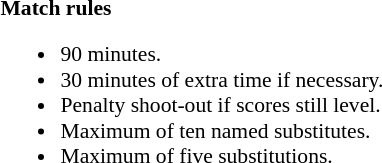<table width=100% style="font-size: 90%">
<tr>
<td style="width:60%; vertical-align:top;"><br><strong>Match rules</strong><ul><li>90 minutes.</li><li>30 minutes of extra time if necessary.</li><li>Penalty shoot-out if scores still level.</li><li>Maximum of ten named substitutes.</li><li>Maximum of five substitutions.</li></ul></td>
</tr>
</table>
